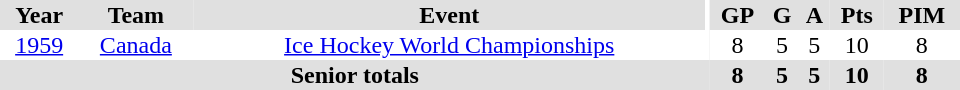<table border="0" cellpadding="1" cellspacing="0" ID="Table3" style="text-align:center; width:40em">
<tr bgcolor="#e0e0e0">
<th>Year</th>
<th>Team</th>
<th>Event</th>
<th rowspan="102" bgcolor="#ffffff"></th>
<th>GP</th>
<th>G</th>
<th>A</th>
<th>Pts</th>
<th>PIM</th>
</tr>
<tr>
<td><a href='#'>1959</a></td>
<td><a href='#'>Canada</a></td>
<td><a href='#'>Ice Hockey World Championships</a></td>
<td>8</td>
<td>5</td>
<td>5</td>
<td>10</td>
<td>8</td>
</tr>
<tr bgcolor="#e0e0e0">
<th colspan="4">Senior totals</th>
<th>8</th>
<th>5</th>
<th>5</th>
<th>10</th>
<th>8</th>
</tr>
</table>
